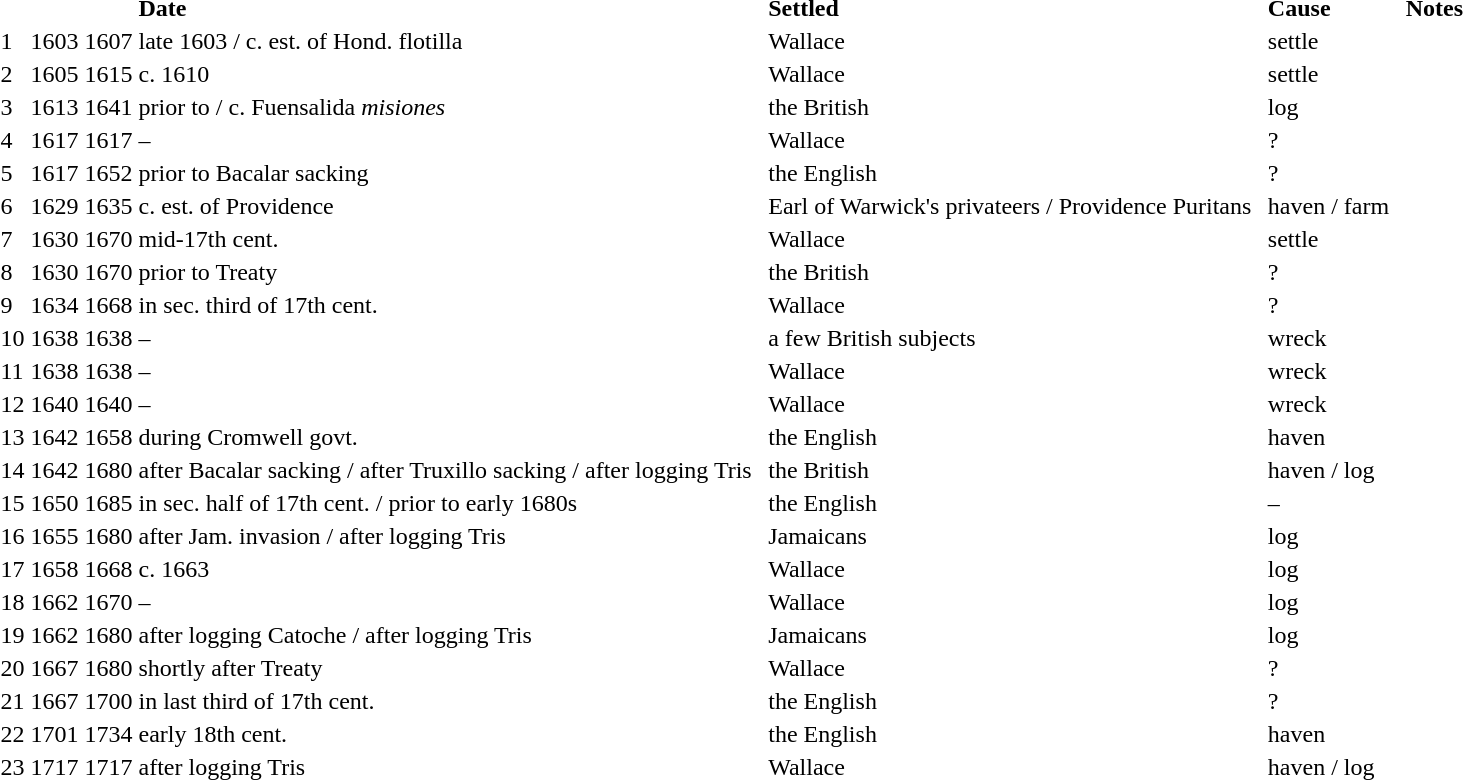<table class="sortable">
<tr>
<th style="text-align:left;"></th>
<th></th>
<th></th>
<th style="text-align:left;"class=unsortable>Date</th>
<th style="text-align:left;padding-left:.5em;"class=unsortable>Settled</th>
<th style="text-align:left;padding-left:.5em;"class=unsortable>Cause</th>
<th style="text-align:left;padding-left:.5em;width:20em;"class=unsortable>Notes</th>
</tr>
<tr>
<td style="vertical-align:top;">1</td>
<td style="text-align:center;vertical-align:top;">1603</td>
<td style="text-align:center;vertical-align:top;">1607</td>
<td style="vertical-align:top;">late 1603 / c. est. of Hond. flotilla</td>
<td style="padding-left:.5em;vertical-align:top;">Wallace</td>
<td style="padding-left:.5em;vertical-align:top;">settle</td>
<td style="padding-left:.5em;vertical-align:top;"></td>
</tr>
<tr>
<td style="vertical-align:top;">2</td>
<td style="text-align:center;vertical-align:top;">1605</td>
<td style="text-align:center;vertical-align:top;">1615</td>
<td style="vertical-align:top;">c. 1610</td>
<td style="padding-left:.5em;vertical-align:top;">Wallace</td>
<td style="padding-left:.5em;vertical-align:top;">settle</td>
<td style="padding-left:.5em;vertical-align:top;"></td>
</tr>
<tr>
<td style="vertical-align:top;">3</td>
<td style="text-align:center;vertical-align:top;">1613</td>
<td style="text-align:center;vertical-align:top;">1641</td>
<td style="vertical-align:top;">prior to / c. Fuensalida <em>misiones</em></td>
<td style="padding-left:.5em;vertical-align:top;">the British</td>
<td style="padding-left:.5em;vertical-align:top;">log</td>
<td style="padding-left:.5em;vertical-align:top;"></td>
</tr>
<tr>
<td style="vertical-align:top;">4</td>
<td style="text-align:center;vertical-align:top;">1617</td>
<td style="text-align:center;vertical-align:top;">1617</td>
<td style="vertical-align:top;">–</td>
<td style="padding-left:.5em;vertical-align:top;">Wallace</td>
<td style="padding-left:.5em;vertical-align:top;">?</td>
<td style="padding-left:.5em;vertical-align:top;"></td>
</tr>
<tr>
<td style="vertical-align:top;">5</td>
<td style="text-align:center;vertical-align:top;">1617</td>
<td style="text-align:center;vertical-align:top;">1652</td>
<td style="vertical-align:top;">prior to Bacalar sacking</td>
<td style="padding-left:.5em;vertical-align:top;">the English</td>
<td style="padding-left:.5em;vertical-align:top;">?</td>
<td style="padding-left:.5em;vertical-align:top;"></td>
</tr>
<tr>
<td style="vertical-align:top;">6</td>
<td style="text-align:center;vertical-align:top;">1629</td>
<td style="text-align:center;vertical-align:top;">1635</td>
<td style="vertical-align:top;">c. est. of Providence</td>
<td style="padding-left:.5em;vertical-align:top;">Earl of Warwick's privateers / Providence Puritans</td>
<td style="padding-left:.5em;vertical-align:top;">haven / farm</td>
<td style="padding-left:.5em;vertical-align:top;"></td>
</tr>
<tr>
<td style="vertical-align:top;">7</td>
<td style="text-align:center;vertical-align:top;">1630</td>
<td style="text-align:center;vertical-align:top;">1670</td>
<td style="vertical-align:top;">mid-17th cent.</td>
<td style="padding-left:.5em;vertical-align:top;">Wallace</td>
<td style="padding-left:.5em;vertical-align:top;">settle</td>
<td style="padding-left:.5em;vertical-align:top;"></td>
</tr>
<tr>
<td style="vertical-align:top;">8</td>
<td style="text-align:center;vertical-align:top;">1630</td>
<td style="text-align:center;vertical-align:top;">1670</td>
<td style="vertical-align:top;">prior to Treaty</td>
<td style="padding-left:.5em;vertical-align:top;">the British</td>
<td style="padding-left:.5em;vertical-align:top;">?</td>
<td style="padding-left:.5em;vertical-align:top;"></td>
</tr>
<tr>
<td style="vertical-align:top;">9</td>
<td style="text-align:center;vertical-align:top;">1634</td>
<td style="text-align:center;vertical-align:top;">1668</td>
<td style="vertical-align:top;">in sec. third of 17th cent.</td>
<td style="padding-left:.5em;vertical-align:top;">Wallace</td>
<td style="padding-left:.5em;vertical-align:top;">?</td>
<td style="padding-left:.5em;vertical-align:top;"></td>
</tr>
<tr>
<td style="vertical-align:top;">10</td>
<td style="text-align:center;vertical-align:top;">1638</td>
<td style="text-align:center;vertical-align:top;">1638</td>
<td style="vertical-align:top;">–</td>
<td style="padding-left:.5em;vertical-align:top;">a few British subjects</td>
<td style="padding-left:.5em;vertical-align:top;">wreck</td>
<td style="padding-left:.5em;vertical-align:top;"></td>
</tr>
<tr>
<td style="vertical-align:top;">11</td>
<td style="text-align:center;vertical-align:top;">1638</td>
<td style="text-align:center;vertical-align:top;">1638</td>
<td style="vertical-align:top;">–</td>
<td style="padding-left:.5em;vertical-align:top;">Wallace</td>
<td style="padding-left:.5em;vertical-align:top;">wreck</td>
<td style="padding-left:.5em;vertical-align:top;"></td>
</tr>
<tr>
<td style="vertical-align:top;">12</td>
<td style="text-align:center;vertical-align:top;">1640</td>
<td style="text-align:center;vertical-align:top;">1640</td>
<td style="vertical-align:top;">–</td>
<td style="padding-left:.5em;vertical-align:top;">Wallace</td>
<td style="padding-left:.5em;vertical-align:top;">wreck</td>
<td style="padding-left:.5em;vertical-align:top;"></td>
</tr>
<tr>
<td style="vertical-align:top;">13</td>
<td style="text-align:center;vertical-align:top;">1642</td>
<td style="text-align:center;vertical-align:top;">1658</td>
<td style="vertical-align:top;">during Cromwell govt.</td>
<td style="padding-left:.5em;vertical-align:top;">the English</td>
<td style="padding-left:.5em;vertical-align:top;">haven</td>
<td style="padding-left:.5em;vertical-align:top;"></td>
</tr>
<tr>
<td style="vertical-align:top;">14</td>
<td style="text-align:center;vertical-align:top;">1642</td>
<td style="text-align:center;vertical-align:top;">1680</td>
<td style="vertical-align:top;">after Bacalar sacking / after Truxillo sacking / after logging Tris</td>
<td style="padding-left:.5em;vertical-align:top;">the British</td>
<td style="padding-left:.5em;vertical-align:top;">haven / log</td>
<td style="padding-left:.5em;vertical-align:top;"></td>
</tr>
<tr>
<td style="vertical-align:top;">15</td>
<td style="text-align:center;vertical-align:top;">1650</td>
<td style="text-align:center;vertical-align:top;">1685</td>
<td style="vertical-align:top;">in sec. half of 17th cent. / prior to early 1680s</td>
<td style="padding-left:.5em;vertical-align:top;">the English</td>
<td style="padding-left:.5em;vertical-align:top;">–</td>
<td style="padding-left:.5em;vertical-align:top;"></td>
</tr>
<tr>
<td style="vertical-align:top;">16</td>
<td style="text-align:center;vertical-align:top;">1655</td>
<td style="text-align:center;vertical-align:top;">1680</td>
<td style="vertical-align:top;">after Jam. invasion / after logging Tris</td>
<td style="padding-left:.5em;vertical-align:top;">Jamaicans</td>
<td style="padding-left:.5em;vertical-align:top;">log</td>
<td style="padding-left:.5em;vertical-align:top;"></td>
</tr>
<tr>
<td style="vertical-align:top;">17</td>
<td style="text-align:center;vertical-align:top;">1658</td>
<td style="text-align:center;vertical-align:top;">1668</td>
<td style="vertical-align:top;">c. 1663</td>
<td style="padding-left:.5em;vertical-align:top;">Wallace</td>
<td style="padding-left:.5em;vertical-align:top;">log</td>
<td style="padding-left:.5em;vertical-align:top;"></td>
</tr>
<tr>
<td style="vertical-align:top;">18</td>
<td style="text-align:center;vertical-align:top;">1662</td>
<td style="text-align:center;vertical-align:top;">1670</td>
<td style="vertical-align:top;">–</td>
<td style="padding-left:.5em;vertical-align:top;">Wallace</td>
<td style="padding-left:.5em;vertical-align:top;">log</td>
<td style="padding-left:.5em;vertical-align:top;"></td>
</tr>
<tr>
<td style="vertical-align:top;">19</td>
<td style="text-align:center;vertical-align:top;">1662</td>
<td style="text-align:center;vertical-align:top;">1680</td>
<td style="vertical-align:top;">after logging Catoche / after logging Tris</td>
<td style="padding-left:.5em;vertical-align:top;">Jamaicans</td>
<td style="padding-left:.5em;vertical-align:top;">log</td>
<td style="padding-left:.5em;vertical-align:top;"></td>
</tr>
<tr>
<td style="vertical-align:top;">20</td>
<td style="text-align:center;vertical-align:top;">1667</td>
<td style="text-align:center;vertical-align:top;">1680</td>
<td style="vertical-align:top;">shortly after Treaty</td>
<td style="padding-left:.5em;vertical-align:top;">Wallace</td>
<td style="padding-left:.5em;vertical-align:top;">?</td>
<td style="padding-left:.5em;vertical-align:top;"></td>
</tr>
<tr>
<td style="vertical-align:top;">21</td>
<td style="text-align:center;vertical-align:top;">1667</td>
<td style="text-align:center;vertical-align:top;">1700</td>
<td style="vertical-align:top;">in last third of 17th cent.</td>
<td style="padding-left:.5em;vertical-align:top;">the English</td>
<td style="padding-left:.5em;vertical-align:top;">?</td>
<td style="padding-left:.5em;vertical-align:top;"></td>
</tr>
<tr>
<td style="vertical-align:top;">22</td>
<td style="text-align:center;vertical-align:top;">1701</td>
<td style="text-align:center;vertical-align:top;">1734</td>
<td style="vertical-align:top;">early 18th cent.</td>
<td style="padding-left:.5em;vertical-align:top;">the English</td>
<td style="padding-left:.5em;vertical-align:top;">haven</td>
<td style="padding-left:.5em;vertical-align:top;"></td>
</tr>
<tr>
<td style="vertical-align:top;">23</td>
<td style="text-align:center;vertical-align:top;">1717</td>
<td style="text-align:center;vertical-align:top;">1717</td>
<td style="vertical-align:top;">after logging Tris</td>
<td style="padding-left:.5em;vertical-align:top;">Wallace</td>
<td style="padding-left:.5em;vertical-align:top;">haven / log</td>
<td style="padding-left:.5em;vertical-align:top;"></td>
</tr>
</table>
